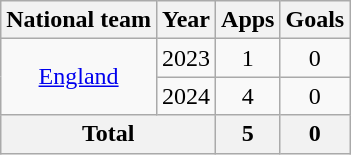<table class="wikitable" style="text-align: center;">
<tr>
<th>National team</th>
<th>Year</th>
<th>Apps</th>
<th>Goals</th>
</tr>
<tr>
<td rowspan="2"><a href='#'>England</a></td>
<td>2023</td>
<td>1</td>
<td>0</td>
</tr>
<tr>
<td>2024</td>
<td>4</td>
<td>0</td>
</tr>
<tr>
<th colspan="2">Total</th>
<th>5</th>
<th>0</th>
</tr>
</table>
